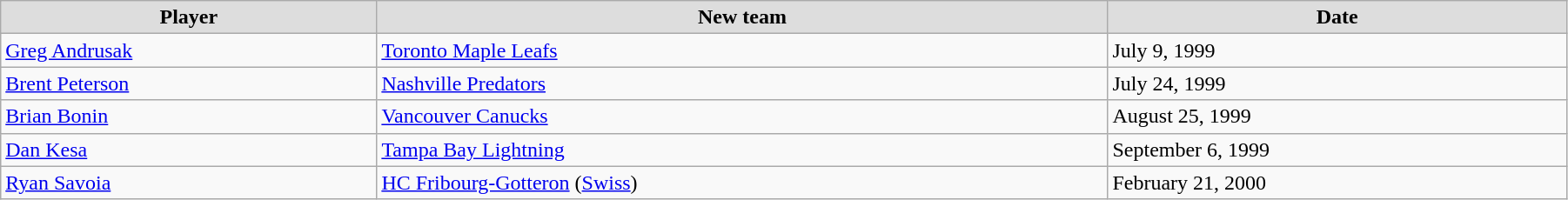<table class="wikitable" style="width:95%;">
<tr style="text-align:center; background:#ddd;">
<td><strong>Player</strong></td>
<td><strong>New team</strong></td>
<td><strong>Date</strong></td>
</tr>
<tr>
<td><a href='#'>Greg Andrusak</a></td>
<td><a href='#'>Toronto Maple Leafs</a></td>
<td>July 9, 1999</td>
</tr>
<tr>
<td><a href='#'>Brent Peterson</a></td>
<td><a href='#'>Nashville Predators</a></td>
<td>July 24, 1999</td>
</tr>
<tr>
<td><a href='#'>Brian Bonin</a></td>
<td><a href='#'>Vancouver Canucks</a></td>
<td>August 25, 1999</td>
</tr>
<tr>
<td><a href='#'>Dan Kesa</a></td>
<td><a href='#'>Tampa Bay Lightning</a></td>
<td>September 6, 1999</td>
</tr>
<tr>
<td><a href='#'>Ryan Savoia</a></td>
<td><a href='#'>HC Fribourg-Gotteron</a> (<a href='#'>Swiss</a>)</td>
<td>February 21, 2000</td>
</tr>
</table>
